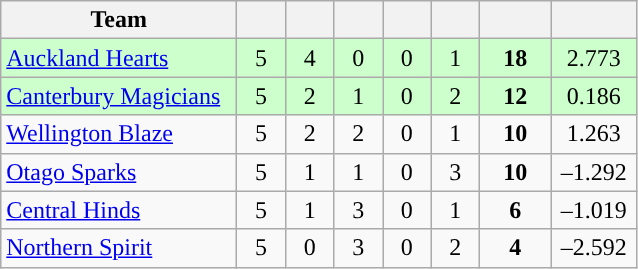<table class="wikitable" style="text-align:center">
<tr>
<th width="150">Team</th>
<th width="25"></th>
<th width="25"></th>
<th width="25"></th>
<th width="25"></th>
<th width="25"></th>
<th width="40"></th>
<th width="50"></th>
</tr>
<tr style="background:#cfc">
<td style="text-align:left"><a href='#'>Auckland Hearts</a></td>
<td>5</td>
<td>4</td>
<td>0</td>
<td>0</td>
<td>1</td>
<td><strong>18</strong></td>
<td>2.773</td>
</tr>
<tr style="background:#cfc">
<td style="text-align:left"><a href='#'>Canterbury Magicians</a></td>
<td>5</td>
<td>2</td>
<td>1</td>
<td>0</td>
<td>2</td>
<td><strong>12</strong></td>
<td>0.186</td>
</tr>
<tr>
<td style="text-align:left"><a href='#'>Wellington Blaze</a></td>
<td>5</td>
<td>2</td>
<td>2</td>
<td>0</td>
<td>1</td>
<td><strong>10</strong></td>
<td>1.263</td>
</tr>
<tr>
<td style="text-align:left"><a href='#'>Otago Sparks</a></td>
<td>5</td>
<td>1</td>
<td>1</td>
<td>0</td>
<td>3</td>
<td><strong>10</strong></td>
<td>–1.292</td>
</tr>
<tr>
<td style="text-align:left"><a href='#'>Central Hinds</a></td>
<td>5</td>
<td>1</td>
<td>3</td>
<td>0</td>
<td>1</td>
<td><strong>6</strong></td>
<td>–1.019</td>
</tr>
<tr>
<td style="text-align:left"><a href='#'>Northern Spirit</a></td>
<td>5</td>
<td>0</td>
<td>3</td>
<td>0</td>
<td>2</td>
<td><strong>4</strong></td>
<td>–2.592</td>
</tr>
</table>
